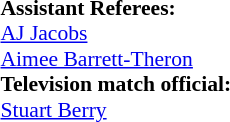<table style="width:100%; font-size:90%;">
<tr>
<td><br><strong>Assistant Referees:</strong>
<br> <a href='#'>AJ Jacobs</a>
<br> <a href='#'>Aimee Barrett-Theron</a>
<br><strong>Television match official:</strong>
<br> <a href='#'>Stuart Berry</a></td>
</tr>
</table>
